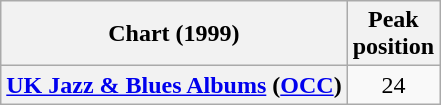<table class="wikitable sortable plainrowheaders" style="text-align:center">
<tr>
<th scope="col">Chart (1999)</th>
<th scope="col">Peak<br>position</th>
</tr>
<tr>
<th scope="row"><a href='#'>UK Jazz & Blues Albums</a> (<a href='#'>OCC</a>)</th>
<td>24</td>
</tr>
</table>
